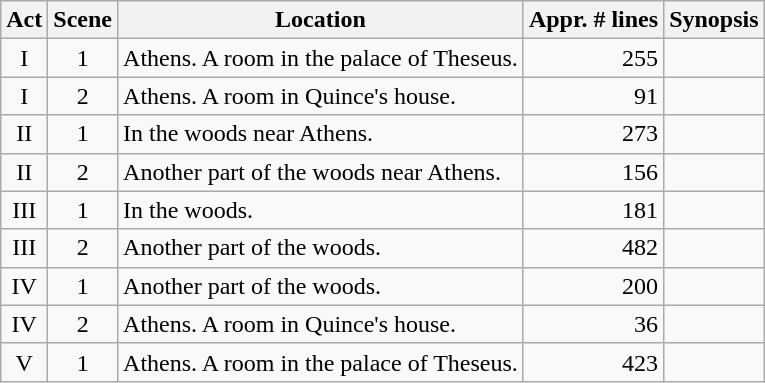<table class="wikitable">
<tr>
<th>Act</th>
<th data-sort-type="number">Scene</th>
<th>Location</th>
<th data-sort-type="number">Appr. # lines</th>
<th>Synopsis</th>
</tr>
<tr>
<td style="text-align:center;">I</td>
<td style="text-align:center;">1</td>
<td>Athens. A room in the palace of Theseus.</td>
<td style="text-align:right;">255</td>
<td></td>
</tr>
<tr>
<td style="text-align:center;">I</td>
<td style="text-align:center;">2</td>
<td>Athens. A room in Quince's house.</td>
<td style="text-align:right;">91</td>
<td></td>
</tr>
<tr>
<td style="text-align:center;">II</td>
<td style="text-align:center;">1</td>
<td>In the woods near Athens.</td>
<td style="text-align:right;">273</td>
<td></td>
</tr>
<tr>
<td style="text-align:center;">II</td>
<td style="text-align:center;">2</td>
<td>Another part of the woods near Athens.</td>
<td style="text-align:right;">156</td>
<td></td>
</tr>
<tr>
<td style="text-align:center;">III</td>
<td style="text-align:center;">1</td>
<td>In the woods.</td>
<td style="text-align:right;">181</td>
<td></td>
</tr>
<tr>
<td style="text-align:center;">III</td>
<td style="text-align:center;">2</td>
<td>Another part of the woods.</td>
<td style="text-align:right;">482</td>
<td></td>
</tr>
<tr>
<td style="text-align:center;">IV</td>
<td style="text-align:center;">1</td>
<td>Another part of the woods.</td>
<td style="text-align:right;">200</td>
<td></td>
</tr>
<tr>
<td style="text-align:center;">IV</td>
<td style="text-align:center;">2</td>
<td>Athens. A room in Quince's house.</td>
<td style="text-align:right;">36</td>
<td></td>
</tr>
<tr>
<td style="text-align:center;">V</td>
<td style="text-align:center;">1</td>
<td>Athens. A room in the palace of Theseus.</td>
<td style="text-align:right;">423</td>
<td></td>
</tr>
</table>
